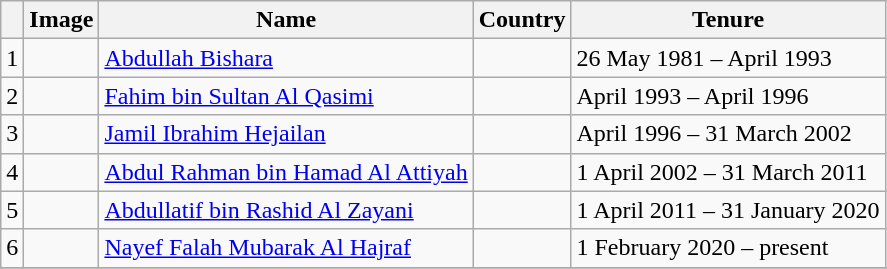<table class="wikitable">
<tr>
<th></th>
<th>Image</th>
<th>Name</th>
<th>Country</th>
<th>Tenure</th>
</tr>
<tr>
<td>1</td>
<td></td>
<td><a href='#'>Abdullah Bishara</a></td>
<td></td>
<td>26 May 1981 – April 1993</td>
</tr>
<tr>
<td>2</td>
<td></td>
<td><a href='#'>Fahim bin Sultan Al Qasimi</a></td>
<td></td>
<td>April 1993 – April 1996</td>
</tr>
<tr>
<td>3</td>
<td></td>
<td><a href='#'>Jamil Ibrahim Hejailan</a></td>
<td></td>
<td>April 1996 – 31 March 2002</td>
</tr>
<tr>
<td>4</td>
<td></td>
<td><a href='#'>Abdul Rahman bin Hamad Al Attiyah</a></td>
<td></td>
<td style="white-space:nowrap;">1 April 2002 – 31 March 2011</td>
</tr>
<tr>
<td>5</td>
<td></td>
<td><a href='#'>Abdullatif bin Rashid Al Zayani</a></td>
<td></td>
<td>1 April 2011 – 31 January 2020</td>
</tr>
<tr>
<td>6</td>
<td></td>
<td><a href='#'>Nayef Falah Mubarak Al Hajraf</a></td>
<td></td>
<td>1 February 2020 – present</td>
</tr>
<tr>
</tr>
</table>
